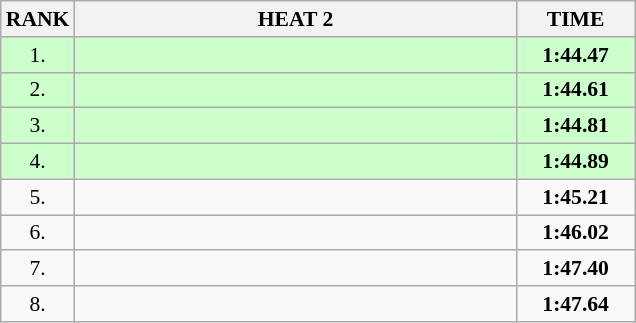<table class="wikitable" style="border-collapse: collapse; font-size: 90%;">
<tr>
<th>RANK</th>
<th style="width: 20em">HEAT 2</th>
<th style="width: 5em">TIME</th>
</tr>
<tr style="background:#ccffcc;">
<td align="center">1.</td>
<td></td>
<td align="center"><strong>1:44.47</strong></td>
</tr>
<tr style="background:#ccffcc;">
<td align="center">2.</td>
<td></td>
<td align="center"><strong>1:44.61</strong></td>
</tr>
<tr style="background:#ccffcc;">
<td align="center">3.</td>
<td></td>
<td align="center"><strong>1:44.81</strong></td>
</tr>
<tr style="background:#ccffcc;">
<td align="center">4.</td>
<td></td>
<td align="center"><strong>1:44.89</strong></td>
</tr>
<tr>
<td align="center">5.</td>
<td></td>
<td align="center"><strong>1:45.21</strong></td>
</tr>
<tr>
<td align="center">6.</td>
<td></td>
<td align="center"><strong>1:46.02</strong></td>
</tr>
<tr>
<td align="center">7.</td>
<td></td>
<td align="center"><strong>1:47.40</strong></td>
</tr>
<tr>
<td align="center">8.</td>
<td></td>
<td align="center"><strong>1:47.64</strong></td>
</tr>
</table>
